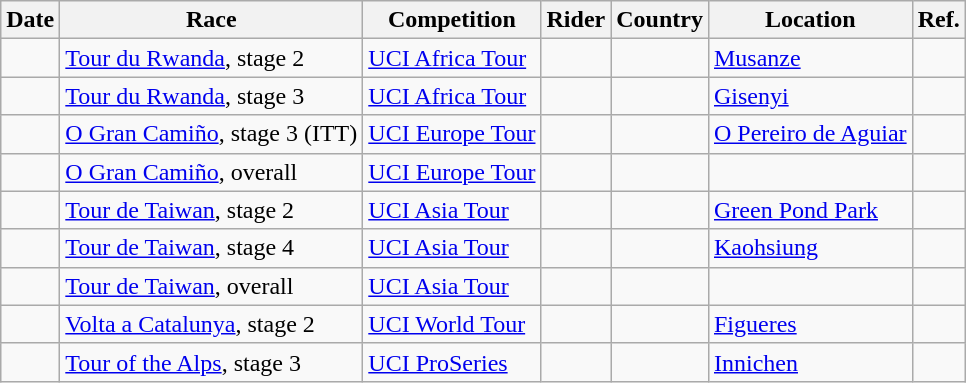<table class="wikitable sortable">
<tr>
<th>Date</th>
<th>Race</th>
<th>Competition</th>
<th>Rider</th>
<th>Country</th>
<th>Location</th>
<th class="unsortable">Ref.</th>
</tr>
<tr>
<td></td>
<td><a href='#'>Tour du Rwanda</a>, stage 2</td>
<td><a href='#'>UCI Africa Tour</a></td>
<td></td>
<td></td>
<td><a href='#'>Musanze</a></td>
<td align="center"></td>
</tr>
<tr>
<td></td>
<td><a href='#'>Tour du Rwanda</a>, stage 3</td>
<td><a href='#'>UCI Africa Tour</a></td>
<td></td>
<td></td>
<td><a href='#'>Gisenyi</a></td>
<td align="center"></td>
</tr>
<tr>
<td></td>
<td><a href='#'>O Gran Camiño</a>, stage 3 (ITT)</td>
<td><a href='#'>UCI Europe Tour</a></td>
<td></td>
<td></td>
<td><a href='#'>O Pereiro de Aguiar</a></td>
<td align="center"></td>
</tr>
<tr>
<td></td>
<td><a href='#'>O Gran Camiño</a>, overall</td>
<td><a href='#'>UCI Europe Tour</a></td>
<td></td>
<td></td>
<td></td>
<td align="center"></td>
</tr>
<tr>
<td></td>
<td><a href='#'>Tour de Taiwan</a>, stage 2</td>
<td><a href='#'>UCI Asia Tour</a></td>
<td></td>
<td></td>
<td><a href='#'>Green Pond Park</a></td>
<td align="center"></td>
</tr>
<tr>
<td></td>
<td><a href='#'>Tour de Taiwan</a>, stage 4</td>
<td><a href='#'>UCI Asia Tour</a></td>
<td></td>
<td></td>
<td><a href='#'>Kaohsiung</a></td>
<td align="center"></td>
</tr>
<tr>
<td></td>
<td><a href='#'>Tour de Taiwan</a>, overall</td>
<td><a href='#'>UCI Asia Tour</a></td>
<td></td>
<td></td>
<td></td>
<td align="center"></td>
</tr>
<tr>
<td></td>
<td><a href='#'>Volta a Catalunya</a>, stage 2</td>
<td><a href='#'>UCI World Tour</a></td>
<td></td>
<td></td>
<td><a href='#'>Figueres</a></td>
<td align="center"></td>
</tr>
<tr>
<td></td>
<td><a href='#'>Tour of the Alps</a>, stage 3</td>
<td><a href='#'>UCI ProSeries</a></td>
<td></td>
<td></td>
<td><a href='#'>Innichen</a></td>
<td align="center"></td>
</tr>
</table>
